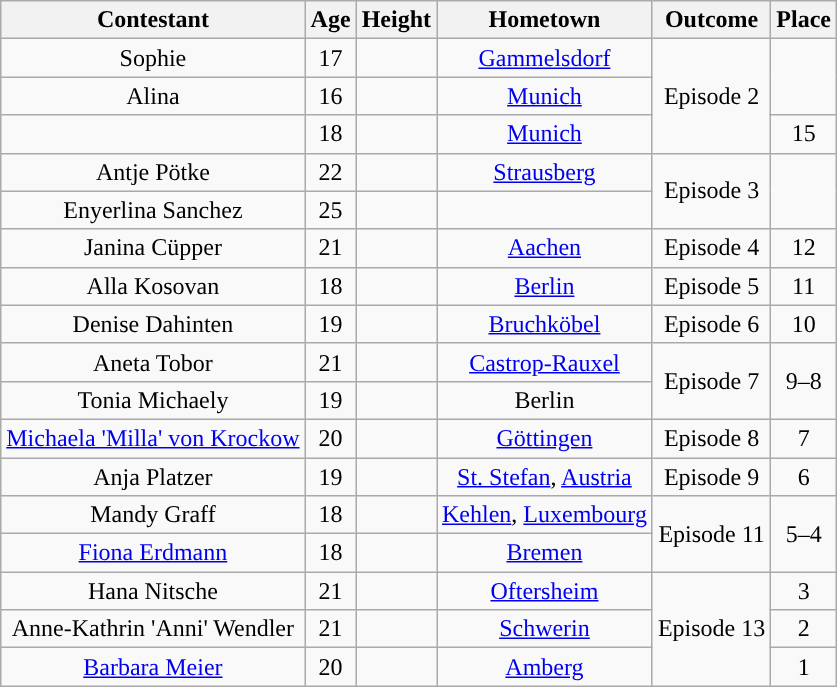<table class="wikitable sortable" style="text-align:center;">
<tr>
<th>Contestant</th>
<th>Age</th>
<th>Height</th>
<th>Hometown</th>
<th>Outcome</th>
<th>Place</th>
</tr>
<tr>
<td>Sophie</td>
<td>17</td>
<td nowrap></td>
<td><a href='#'>Gammelsdorf</a></td>
<td rowspan="3">Episode 2</td>
<td rowspan="2"></td>
</tr>
<tr>
<td>Alina</td>
<td>16</td>
<td></td>
<td><a href='#'>Munich</a></td>
</tr>
<tr>
<td></td>
<td>18</td>
<td></td>
<td><a href='#'>Munich</a></td>
<td>15</td>
</tr>
<tr>
<td>Antje Pötke</td>
<td>22</td>
<td></td>
<td><a href='#'>Strausberg</a></td>
<td rowspan="2">Episode 3</td>
<td rowspan="2"></td>
</tr>
<tr>
<td>Enyerlina Sanchez</td>
<td>25</td>
<td></td>
<td></td>
</tr>
<tr>
<td>Janina Cüpper</td>
<td>21</td>
<td></td>
<td><a href='#'>Aachen</a></td>
<td>Episode 4</td>
<td>12</td>
</tr>
<tr>
<td>Alla Kosovan</td>
<td>18</td>
<td></td>
<td><a href='#'>Berlin</a></td>
<td>Episode 5</td>
<td>11</td>
</tr>
<tr>
<td>Denise Dahinten</td>
<td>19</td>
<td></td>
<td><a href='#'>Bruchköbel</a></td>
<td>Episode 6</td>
<td>10</td>
</tr>
<tr>
<td>Aneta Tobor</td>
<td>21</td>
<td></td>
<td><a href='#'>Castrop-Rauxel</a></td>
<td rowspan="2">Episode 7</td>
<td rowspan="2">9–8</td>
</tr>
<tr>
<td>Tonia Michaely</td>
<td>19</td>
<td></td>
<td>Berlin</td>
</tr>
<tr>
<td><a href='#'>Michaela 'Milla' von Krockow</a></td>
<td>20</td>
<td></td>
<td><a href='#'>Göttingen</a></td>
<td>Episode 8</td>
<td>7</td>
</tr>
<tr>
<td>Anja Platzer</td>
<td>19</td>
<td></td>
<td nowrap><a href='#'>St. Stefan</a>, <a href='#'>Austria</a></td>
<td nowrap>Episode 9</td>
<td>6</td>
</tr>
<tr>
<td>Mandy Graff</td>
<td>18</td>
<td></td>
<td><a href='#'>Kehlen</a>, <a href='#'>Luxembourg</a></td>
<td rowspan="2">Episode 11</td>
<td rowspan="2">5–4</td>
</tr>
<tr>
<td><a href='#'>Fiona Erdmann</a></td>
<td>18</td>
<td></td>
<td><a href='#'>Bremen</a></td>
</tr>
<tr>
<td>Hana Nitsche</td>
<td>21</td>
<td></td>
<td><a href='#'>Oftersheim</a></td>
<td rowspan="3">Episode 13</td>
<td>3</td>
</tr>
<tr>
<td>Anne-Kathrin 'Anni' Wendler</td>
<td>21</td>
<td></td>
<td><a href='#'>Schwerin</a></td>
<td>2</td>
</tr>
<tr>
<td><a href='#'>Barbara Meier</a></td>
<td>20</td>
<td></td>
<td><a href='#'>Amberg</a></td>
<td>1</td>
</tr>
</table>
